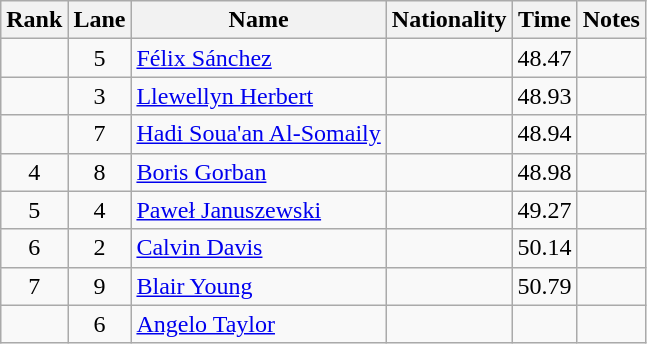<table class="wikitable sortable" style="text-align:center">
<tr>
<th>Rank</th>
<th>Lane</th>
<th>Name</th>
<th>Nationality</th>
<th>Time</th>
<th>Notes</th>
</tr>
<tr>
<td></td>
<td>5</td>
<td align=left><a href='#'>Félix Sánchez</a></td>
<td align=left></td>
<td>48.47</td>
<td></td>
</tr>
<tr>
<td></td>
<td>3</td>
<td align=left><a href='#'>Llewellyn Herbert</a></td>
<td align=left></td>
<td>48.93</td>
<td></td>
</tr>
<tr>
<td></td>
<td>7</td>
<td align=left><a href='#'>Hadi Soua'an Al-Somaily</a></td>
<td align=left></td>
<td>48.94</td>
<td></td>
</tr>
<tr>
<td>4</td>
<td>8</td>
<td align=left><a href='#'>Boris Gorban</a></td>
<td align=left></td>
<td>48.98</td>
<td></td>
</tr>
<tr>
<td>5</td>
<td>4</td>
<td align=left><a href='#'>Paweł Januszewski</a></td>
<td align=left></td>
<td>49.27</td>
<td></td>
</tr>
<tr>
<td>6</td>
<td>2</td>
<td align=left><a href='#'>Calvin Davis</a></td>
<td align=left></td>
<td>50.14</td>
<td></td>
</tr>
<tr>
<td>7</td>
<td>9</td>
<td align=left><a href='#'>Blair Young</a></td>
<td align=left></td>
<td>50.79</td>
<td></td>
</tr>
<tr>
<td></td>
<td>6</td>
<td align=left><a href='#'>Angelo Taylor</a></td>
<td align=left></td>
<td></td>
<td></td>
</tr>
</table>
